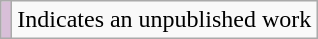<table class="wikitable">
<tr>
<td style="background-color: #D8BFD8;"></td>
<td>Indicates an unpublished work</td>
</tr>
</table>
